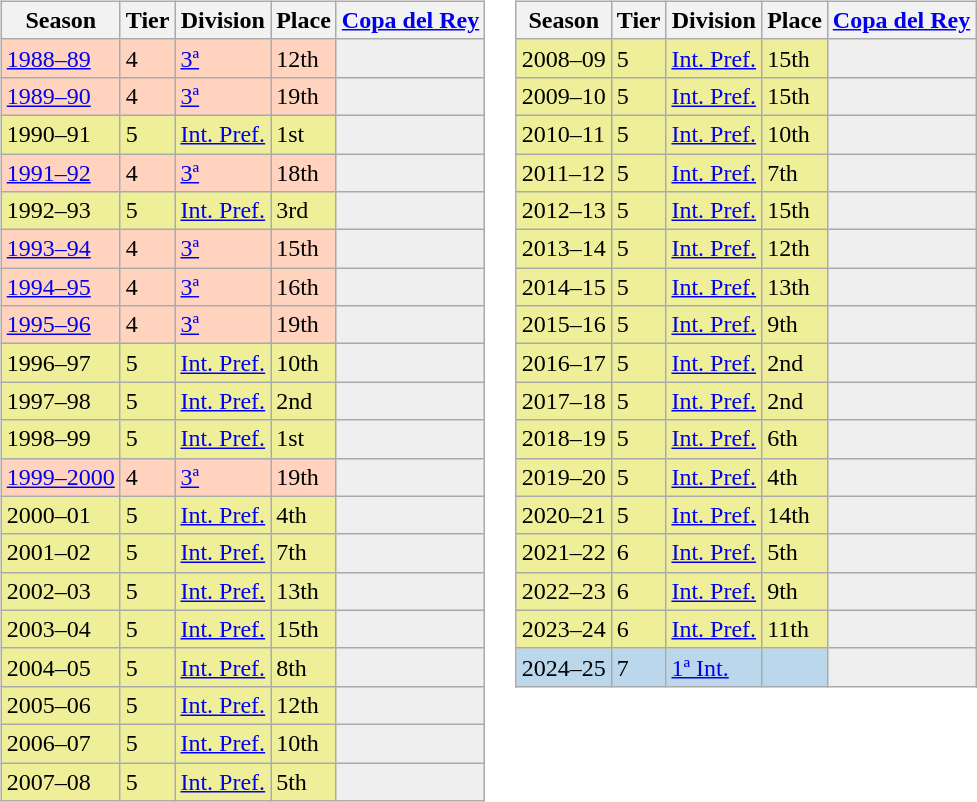<table>
<tr>
<td valign="top" width=0%><br><table class="wikitable">
<tr style="background:#f0f6fa;">
<th>Season</th>
<th>Tier</th>
<th>Division</th>
<th>Place</th>
<th><a href='#'>Copa del Rey</a></th>
</tr>
<tr>
<td style="background:#FFD3BD;"><a href='#'>1988–89</a></td>
<td style="background:#FFD3BD;">4</td>
<td style="background:#FFD3BD;"><a href='#'>3ª</a></td>
<td style="background:#FFD3BD;">12th</td>
<th style="background:#efefef;"></th>
</tr>
<tr>
<td style="background:#FFD3BD;"><a href='#'>1989–90</a></td>
<td style="background:#FFD3BD;">4</td>
<td style="background:#FFD3BD;"><a href='#'>3ª</a></td>
<td style="background:#FFD3BD;">19th</td>
<th style="background:#efefef;"></th>
</tr>
<tr>
<td style="background:#EFEF99;">1990–91</td>
<td style="background:#EFEF99;">5</td>
<td style="background:#EFEF99;"><a href='#'>Int. Pref.</a></td>
<td style="background:#EFEF99;">1st</td>
<th style="background:#efefef;"></th>
</tr>
<tr>
<td style="background:#FFD3BD;"><a href='#'>1991–92</a></td>
<td style="background:#FFD3BD;">4</td>
<td style="background:#FFD3BD;"><a href='#'>3ª</a></td>
<td style="background:#FFD3BD;">18th</td>
<th style="background:#efefef;"></th>
</tr>
<tr>
<td style="background:#EFEF99;">1992–93</td>
<td style="background:#EFEF99;">5</td>
<td style="background:#EFEF99;"><a href='#'>Int. Pref.</a></td>
<td style="background:#EFEF99;">3rd</td>
<th style="background:#efefef;"></th>
</tr>
<tr>
<td style="background:#FFD3BD;"><a href='#'>1993–94</a></td>
<td style="background:#FFD3BD;">4</td>
<td style="background:#FFD3BD;"><a href='#'>3ª</a></td>
<td style="background:#FFD3BD;">15th</td>
<th style="background:#efefef;"></th>
</tr>
<tr>
<td style="background:#FFD3BD;"><a href='#'>1994–95</a></td>
<td style="background:#FFD3BD;">4</td>
<td style="background:#FFD3BD;"><a href='#'>3ª</a></td>
<td style="background:#FFD3BD;">16th</td>
<th style="background:#efefef;"></th>
</tr>
<tr>
<td style="background:#FFD3BD;"><a href='#'>1995–96</a></td>
<td style="background:#FFD3BD;">4</td>
<td style="background:#FFD3BD;"><a href='#'>3ª</a></td>
<td style="background:#FFD3BD;">19th</td>
<th style="background:#efefef;"></th>
</tr>
<tr>
<td style="background:#EFEF99;">1996–97</td>
<td style="background:#EFEF99;">5</td>
<td style="background:#EFEF99;"><a href='#'>Int. Pref.</a></td>
<td style="background:#EFEF99;">10th</td>
<th style="background:#efefef;"></th>
</tr>
<tr>
<td style="background:#EFEF99;">1997–98</td>
<td style="background:#EFEF99;">5</td>
<td style="background:#EFEF99;"><a href='#'>Int. Pref.</a></td>
<td style="background:#EFEF99;">2nd</td>
<th style="background:#efefef;"></th>
</tr>
<tr>
<td style="background:#EFEF99;">1998–99</td>
<td style="background:#EFEF99;">5</td>
<td style="background:#EFEF99;"><a href='#'>Int. Pref.</a></td>
<td style="background:#EFEF99;">1st</td>
<th style="background:#efefef;"></th>
</tr>
<tr>
<td style="background:#FFD3BD;"><a href='#'>1999–2000</a></td>
<td style="background:#FFD3BD;">4</td>
<td style="background:#FFD3BD;"><a href='#'>3ª</a></td>
<td style="background:#FFD3BD;">19th</td>
<th style="background:#efefef;"></th>
</tr>
<tr>
<td style="background:#EFEF99;">2000–01</td>
<td style="background:#EFEF99;">5</td>
<td style="background:#EFEF99;"><a href='#'>Int. Pref.</a></td>
<td style="background:#EFEF99;">4th</td>
<th style="background:#efefef;"></th>
</tr>
<tr>
<td style="background:#EFEF99;">2001–02</td>
<td style="background:#EFEF99;">5</td>
<td style="background:#EFEF99;"><a href='#'>Int. Pref.</a></td>
<td style="background:#EFEF99;">7th</td>
<th style="background:#efefef;"></th>
</tr>
<tr>
<td style="background:#EFEF99;">2002–03</td>
<td style="background:#EFEF99;">5</td>
<td style="background:#EFEF99;"><a href='#'>Int. Pref.</a></td>
<td style="background:#EFEF99;">13th</td>
<th style="background:#efefef;"></th>
</tr>
<tr>
<td style="background:#EFEF99;">2003–04</td>
<td style="background:#EFEF99;">5</td>
<td style="background:#EFEF99;"><a href='#'>Int. Pref.</a></td>
<td style="background:#EFEF99;">15th</td>
<th style="background:#efefef;"></th>
</tr>
<tr>
<td style="background:#EFEF99;">2004–05</td>
<td style="background:#EFEF99;">5</td>
<td style="background:#EFEF99;"><a href='#'>Int. Pref.</a></td>
<td style="background:#EFEF99;">8th</td>
<th style="background:#efefef;"></th>
</tr>
<tr>
<td style="background:#EFEF99;">2005–06</td>
<td style="background:#EFEF99;">5</td>
<td style="background:#EFEF99;"><a href='#'>Int. Pref.</a></td>
<td style="background:#EFEF99;">12th</td>
<th style="background:#efefef;"></th>
</tr>
<tr>
<td style="background:#EFEF99;">2006–07</td>
<td style="background:#EFEF99;">5</td>
<td style="background:#EFEF99;"><a href='#'>Int. Pref.</a></td>
<td style="background:#EFEF99;">10th</td>
<th style="background:#efefef;"></th>
</tr>
<tr>
<td style="background:#EFEF99;">2007–08</td>
<td style="background:#EFEF99;">5</td>
<td style="background:#EFEF99;"><a href='#'>Int. Pref.</a></td>
<td style="background:#EFEF99;">5th</td>
<th style="background:#efefef;"></th>
</tr>
</table>
</td>
<td valign="top" width=0%><br><table class="wikitable">
<tr style="background:#f0f6fa;">
<th>Season</th>
<th>Tier</th>
<th>Division</th>
<th>Place</th>
<th><a href='#'>Copa del Rey</a></th>
</tr>
<tr>
<td style="background:#EFEF99;">2008–09</td>
<td style="background:#EFEF99;">5</td>
<td style="background:#EFEF99;"><a href='#'>Int. Pref.</a></td>
<td style="background:#EFEF99;">15th</td>
<th style="background:#efefef;"></th>
</tr>
<tr>
<td style="background:#EFEF99;">2009–10</td>
<td style="background:#EFEF99;">5</td>
<td style="background:#EFEF99;"><a href='#'>Int. Pref.</a></td>
<td style="background:#EFEF99;">15th</td>
<th style="background:#efefef;"></th>
</tr>
<tr>
<td style="background:#EFEF99;">2010–11</td>
<td style="background:#EFEF99;">5</td>
<td style="background:#EFEF99;"><a href='#'>Int. Pref.</a></td>
<td style="background:#EFEF99;">10th</td>
<th style="background:#efefef;"></th>
</tr>
<tr>
<td style="background:#EFEF99;">2011–12</td>
<td style="background:#EFEF99;">5</td>
<td style="background:#EFEF99;"><a href='#'>Int. Pref.</a></td>
<td style="background:#EFEF99;">7th</td>
<th style="background:#efefef;"></th>
</tr>
<tr>
<td style="background:#EFEF99;">2012–13</td>
<td style="background:#EFEF99;">5</td>
<td style="background:#EFEF99;"><a href='#'>Int. Pref.</a></td>
<td style="background:#EFEF99;">15th</td>
<th style="background:#efefef;"></th>
</tr>
<tr>
<td style="background:#EFEF99;">2013–14</td>
<td style="background:#EFEF99;">5</td>
<td style="background:#EFEF99;"><a href='#'>Int. Pref.</a></td>
<td style="background:#EFEF99;">12th</td>
<th style="background:#efefef;"></th>
</tr>
<tr>
<td style="background:#EFEF99;">2014–15</td>
<td style="background:#EFEF99;">5</td>
<td style="background:#EFEF99;"><a href='#'>Int. Pref.</a></td>
<td style="background:#EFEF99;">13th</td>
<th style="background:#efefef;"></th>
</tr>
<tr>
<td style="background:#EFEF99;">2015–16</td>
<td style="background:#EFEF99;">5</td>
<td style="background:#EFEF99;"><a href='#'>Int. Pref.</a></td>
<td style="background:#EFEF99;">9th</td>
<th style="background:#efefef;"></th>
</tr>
<tr>
<td style="background:#EFEF99;">2016–17</td>
<td style="background:#EFEF99;">5</td>
<td style="background:#EFEF99;"><a href='#'>Int. Pref.</a></td>
<td style="background:#EFEF99;">2nd</td>
<th style="background:#efefef;"></th>
</tr>
<tr>
<td style="background:#EFEF99;">2017–18</td>
<td style="background:#EFEF99;">5</td>
<td style="background:#EFEF99;"><a href='#'>Int. Pref.</a></td>
<td style="background:#EFEF99;">2nd</td>
<th style="background:#efefef;"></th>
</tr>
<tr>
<td style="background:#EFEF99;">2018–19</td>
<td style="background:#EFEF99;">5</td>
<td style="background:#EFEF99;"><a href='#'>Int. Pref.</a></td>
<td style="background:#EFEF99;">6th</td>
<th style="background:#efefef;"></th>
</tr>
<tr>
<td style="background:#EFEF99;">2019–20</td>
<td style="background:#EFEF99;">5</td>
<td style="background:#EFEF99;"><a href='#'>Int. Pref.</a></td>
<td style="background:#EFEF99;">4th</td>
<th style="background:#efefef;"></th>
</tr>
<tr>
<td style="background:#EFEF99;">2020–21</td>
<td style="background:#EFEF99;">5</td>
<td style="background:#EFEF99;"><a href='#'>Int. Pref.</a></td>
<td style="background:#EFEF99;">14th</td>
<th style="background:#efefef;"></th>
</tr>
<tr>
<td style="background:#EFEF99;">2021–22</td>
<td style="background:#EFEF99;">6</td>
<td style="background:#EFEF99;"><a href='#'>Int. Pref.</a></td>
<td style="background:#EFEF99;">5th</td>
<th style="background:#efefef;"></th>
</tr>
<tr>
<td style="background:#EFEF99;">2022–23</td>
<td style="background:#EFEF99;">6</td>
<td style="background:#EFEF99;"><a href='#'>Int. Pref.</a></td>
<td style="background:#EFEF99;">9th</td>
<th style="background:#efefef;"></th>
</tr>
<tr>
<td style="background:#EFEF99;">2023–24</td>
<td style="background:#EFEF99;">6</td>
<td style="background:#EFEF99;"><a href='#'>Int. Pref.</a></td>
<td style="background:#EFEF99;">11th</td>
<th style="background:#efefef;"></th>
</tr>
<tr>
<td style="background:#BBD7EC;">2024–25</td>
<td style="background:#BBD7EC;">7</td>
<td style="background:#BBD7EC;"><a href='#'>1ª Int.</a></td>
<td style="background:#BBD7EC;"></td>
<th style="background:#efefef;"></th>
</tr>
</table>
</td>
</tr>
</table>
